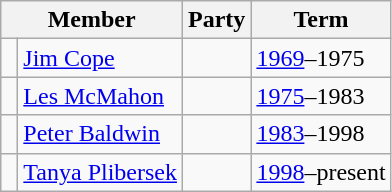<table class="wikitable">
<tr>
<th colspan="2">Member</th>
<th>Party</th>
<th>Term</th>
</tr>
<tr>
<td> </td>
<td><a href='#'>Jim Cope</a></td>
<td></td>
<td><a href='#'>1969</a>–1975</td>
</tr>
<tr>
<td> </td>
<td><a href='#'>Les McMahon</a></td>
<td></td>
<td><a href='#'>1975</a>–1983</td>
</tr>
<tr>
<td> </td>
<td><a href='#'>Peter Baldwin</a></td>
<td></td>
<td><a href='#'>1983</a>–1998</td>
</tr>
<tr>
<td> </td>
<td><a href='#'>Tanya Plibersek</a></td>
<td></td>
<td><a href='#'>1998</a>–present</td>
</tr>
</table>
